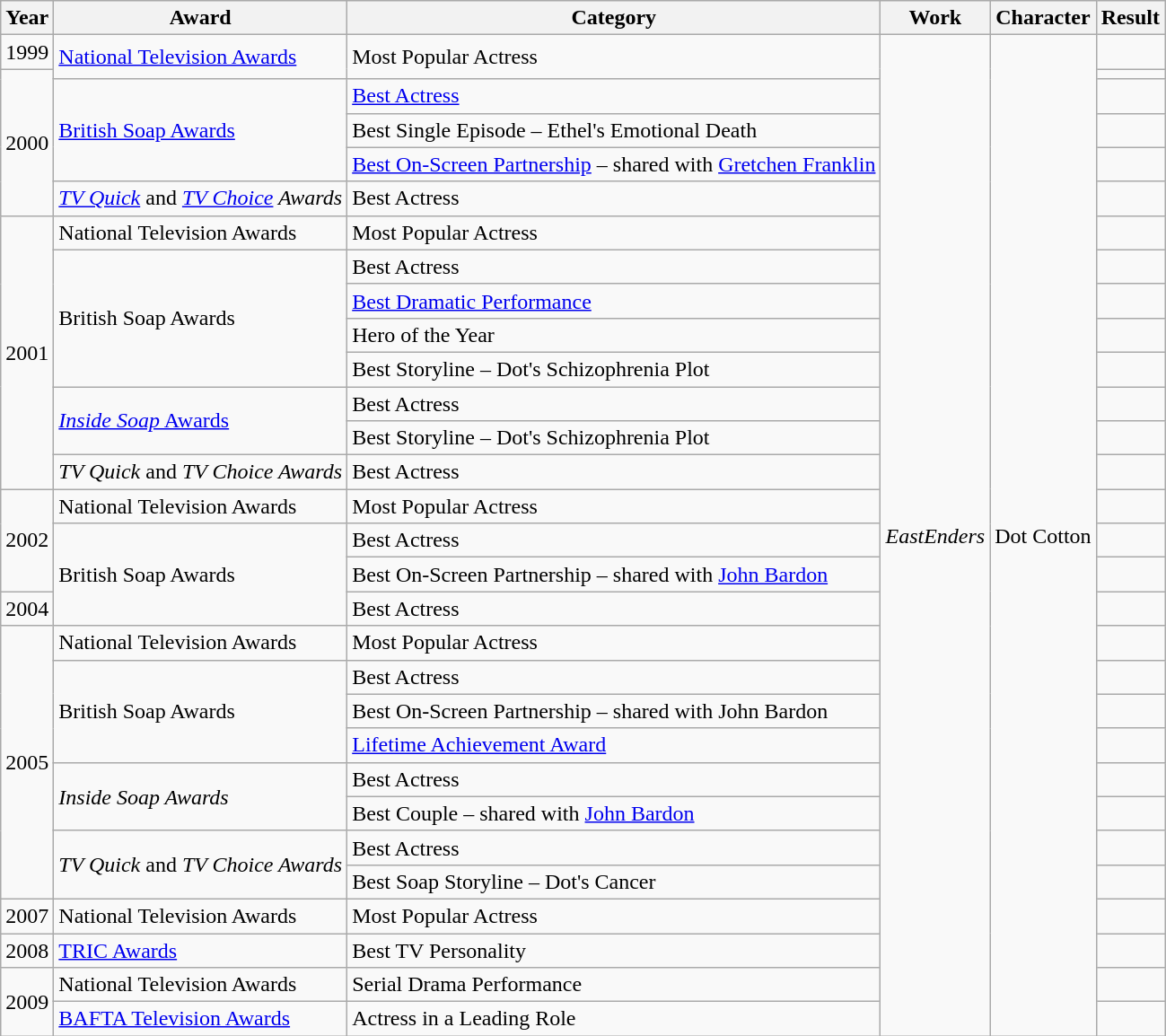<table class="wikitable">
<tr>
<th>Year</th>
<th>Award</th>
<th>Category</th>
<th>Work</th>
<th>Character</th>
<th>Result</th>
</tr>
<tr>
<td>1999</td>
<td rowspan="2"><a href='#'>National Television Awards</a></td>
<td rowspan="2">Most Popular Actress</td>
<td rowspan="30"><em>EastEnders</em></td>
<td rowspan="30">Dot Cotton</td>
<td></td>
</tr>
<tr>
<td rowspan="5">2000</td>
<td></td>
</tr>
<tr>
<td rowspan="3"><a href='#'>British Soap Awards</a></td>
<td><a href='#'>Best Actress</a></td>
<td></td>
</tr>
<tr>
<td>Best Single Episode – Ethel's Emotional Death</td>
<td></td>
</tr>
<tr>
<td><a href='#'>Best On-Screen Partnership</a> – shared with <a href='#'>Gretchen Franklin</a></td>
<td></td>
</tr>
<tr>
<td><em><a href='#'>TV Quick</a></em> and <em><a href='#'>TV Choice</a> Awards</em></td>
<td>Best Actress</td>
<td></td>
</tr>
<tr>
<td rowspan="8">2001</td>
<td>National Television Awards</td>
<td>Most Popular Actress</td>
<td></td>
</tr>
<tr>
<td rowspan="4">British Soap Awards</td>
<td>Best Actress</td>
<td></td>
</tr>
<tr>
<td><a href='#'>Best Dramatic Performance</a></td>
<td></td>
</tr>
<tr>
<td>Hero of the Year</td>
<td></td>
</tr>
<tr>
<td>Best Storyline – Dot's Schizophrenia Plot</td>
<td></td>
</tr>
<tr>
<td rowspan="2"><a href='#'><em>Inside Soap</em> Awards</a></td>
<td>Best Actress</td>
<td></td>
</tr>
<tr>
<td>Best Storyline – Dot's Schizophrenia Plot</td>
<td></td>
</tr>
<tr>
<td><em>TV Quick</em> and <em>TV Choice Awards</em></td>
<td>Best Actress</td>
<td></td>
</tr>
<tr>
<td rowspan="3">2002</td>
<td>National Television Awards</td>
<td>Most Popular Actress</td>
<td></td>
</tr>
<tr>
<td rowspan="3">British Soap Awards</td>
<td>Best Actress</td>
<td></td>
</tr>
<tr>
<td>Best On-Screen Partnership – shared with <a href='#'>John Bardon</a></td>
<td></td>
</tr>
<tr>
<td>2004</td>
<td>Best Actress</td>
<td></td>
</tr>
<tr>
<td rowspan="8">2005</td>
<td>National Television Awards</td>
<td>Most Popular Actress</td>
<td></td>
</tr>
<tr>
<td rowspan="3">British Soap Awards</td>
<td>Best Actress</td>
<td></td>
</tr>
<tr>
<td>Best On-Screen Partnership – shared with John Bardon</td>
<td></td>
</tr>
<tr>
<td><a href='#'>Lifetime Achievement Award</a></td>
<td></td>
</tr>
<tr>
<td rowspan="2"><em>Inside Soap Awards</em></td>
<td>Best Actress</td>
<td></td>
</tr>
<tr>
<td>Best Couple – shared with <a href='#'>John Bardon</a></td>
<td></td>
</tr>
<tr>
<td rowspan="2"><em>TV Quick</em> and <em>TV Choice Awards</em></td>
<td>Best Actress</td>
<td></td>
</tr>
<tr>
<td>Best Soap Storyline – Dot's Cancer</td>
<td></td>
</tr>
<tr>
<td>2007</td>
<td>National Television Awards</td>
<td>Most Popular Actress</td>
<td></td>
</tr>
<tr>
<td>2008</td>
<td><a href='#'>TRIC Awards</a></td>
<td>Best TV Personality</td>
<td></td>
</tr>
<tr>
<td rowspan="2">2009</td>
<td>National Television Awards</td>
<td>Serial Drama Performance</td>
<td></td>
</tr>
<tr>
<td><a href='#'>BAFTA Television Awards</a></td>
<td>Actress in a Leading Role</td>
<td></td>
</tr>
</table>
